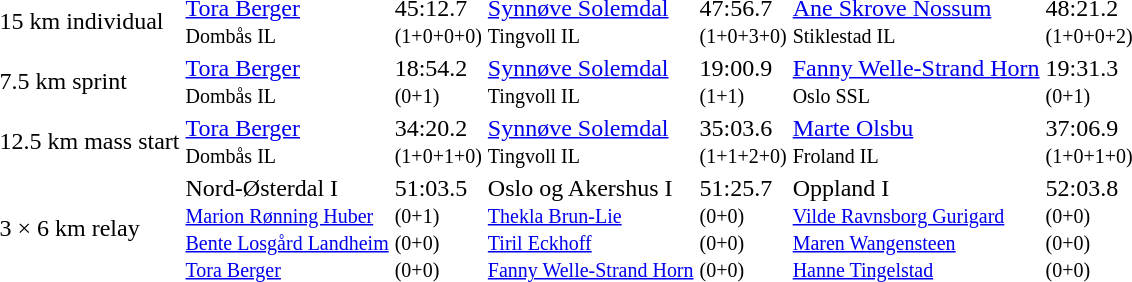<table>
<tr>
<td>15 km individual<br><em></em></td>
<td><a href='#'>Tora Berger</a><br><small>Dombås IL</small></td>
<td>45:12.7<br><small>(1+0+0+0)</small></td>
<td><a href='#'>Synnøve Solemdal</a><br><small>Tingvoll IL</small></td>
<td>47:56.7<br><small>(1+0+3+0)</small></td>
<td><a href='#'>Ane Skrove Nossum</a><br><small>Stiklestad IL</small></td>
<td>48:21.2<br><small>(1+0+0+2)</small></td>
</tr>
<tr>
<td>7.5 km sprint<br><em></em></td>
<td><a href='#'>Tora Berger</a><br><small>Dombås IL</small></td>
<td>18:54.2<br><small>(0+1)</small></td>
<td><a href='#'>Synnøve Solemdal</a><br><small>Tingvoll IL</small></td>
<td>19:00.9<br><small>(1+1)</small></td>
<td><a href='#'>Fanny Welle-Strand Horn</a><br><small>Oslo SSL</small></td>
<td>19:31.3<br><small>(0+1)</small></td>
</tr>
<tr>
<td>12.5 km mass start<br><em></em></td>
<td><a href='#'>Tora Berger</a><br><small>Dombås IL</small></td>
<td>34:20.2<br><small>(1+0+1+0)</small></td>
<td><a href='#'>Synnøve Solemdal</a><br><small>Tingvoll IL</small></td>
<td>35:03.6<br><small>(1+1+2+0)</small></td>
<td><a href='#'>Marte Olsbu</a><br><small>Froland IL</small></td>
<td>37:06.9<br><small>(1+0+1+0)</small></td>
</tr>
<tr>
<td>3 × 6 km relay<br><em></em></td>
<td>Nord-Østerdal I<br><small><a href='#'>Marion Rønning Huber</a><br><a href='#'>Bente Losgård Landheim</a><br><a href='#'>Tora Berger</a></small></td>
<td>51:03.5<br><small>(0+1)<br>(0+0)<br>(0+0)</small></td>
<td>Oslo og Akershus I<br><small><a href='#'>Thekla Brun-Lie</a><br><a href='#'>Tiril Eckhoff</a><br><a href='#'>Fanny Welle-Strand Horn</a></small></td>
<td>51:25.7<br><small>(0+0)<br>(0+0)<br>(0+0)</small></td>
<td>Oppland I<br><small><a href='#'>Vilde Ravnsborg Gurigard</a><br><a href='#'>Maren Wangensteen</a><br><a href='#'>Hanne Tingelstad </a></small></td>
<td>52:03.8<br><small>(0+0)<br>(0+0)<br>(0+0)</small></td>
</tr>
</table>
